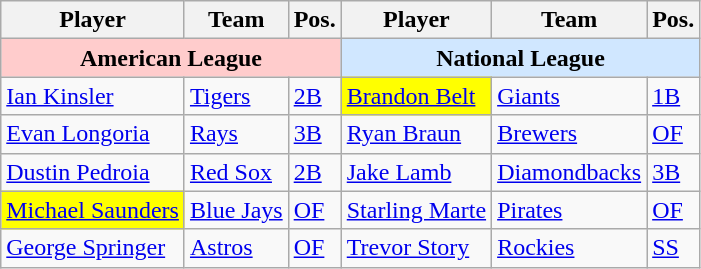<table class="wikitable">
<tr>
<th>Player</th>
<th>Team</th>
<th>Pos.</th>
<th>Player</th>
<th>Team</th>
<th>Pos.</th>
</tr>
<tr>
<th colspan="3" style="background:#fcc;">American League</th>
<th colspan="3" style="background:#d0e7ff;">National League</th>
</tr>
<tr>
<td><a href='#'>Ian Kinsler</a></td>
<td><a href='#'>Tigers</a></td>
<td><a href='#'>2B</a></td>
<td style="background:yellow;"><a href='#'>Brandon Belt</a></td>
<td><a href='#'>Giants</a></td>
<td><a href='#'>1B</a></td>
</tr>
<tr>
<td><a href='#'>Evan Longoria</a></td>
<td><a href='#'>Rays</a></td>
<td><a href='#'>3B</a></td>
<td><a href='#'>Ryan Braun</a></td>
<td><a href='#'>Brewers</a></td>
<td><a href='#'>OF</a></td>
</tr>
<tr>
<td><a href='#'>Dustin Pedroia</a></td>
<td><a href='#'>Red Sox</a></td>
<td><a href='#'>2B</a></td>
<td><a href='#'>Jake Lamb</a></td>
<td><a href='#'>Diamondbacks</a></td>
<td><a href='#'>3B</a></td>
</tr>
<tr>
<td style="background:yellow;"><a href='#'>Michael Saunders</a></td>
<td><a href='#'>Blue Jays</a></td>
<td><a href='#'>OF</a></td>
<td><a href='#'>Starling Marte</a></td>
<td><a href='#'>Pirates</a></td>
<td><a href='#'>OF</a></td>
</tr>
<tr>
<td><a href='#'>George Springer</a></td>
<td><a href='#'>Astros</a></td>
<td><a href='#'>OF</a></td>
<td><a href='#'>Trevor Story</a></td>
<td><a href='#'>Rockies</a></td>
<td><a href='#'>SS</a></td>
</tr>
</table>
